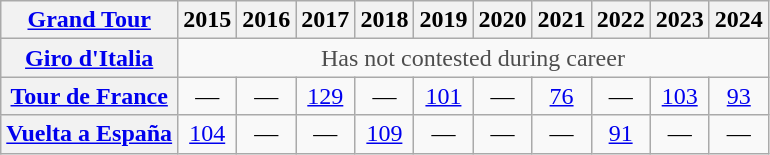<table class="wikitable plainrowheaders">
<tr>
<th scope="col"><a href='#'>Grand Tour</a></th>
<th scope="col">2015</th>
<th scope="col">2016</th>
<th scope="col">2017</th>
<th scope="col">2018</th>
<th scope="col">2019</th>
<th scope="col">2020</th>
<th scope="col">2021</th>
<th scope="col">2022</th>
<th scope="col">2023</th>
<th scope="col">2024</th>
</tr>
<tr style="text-align:center;">
<th scope="row"> <a href='#'>Giro d'Italia</a></th>
<td style="color:#4d4d4d;" colspan=10>Has not contested during career</td>
</tr>
<tr style="text-align:center;">
<th scope="row"> <a href='#'>Tour de France</a></th>
<td>—</td>
<td>—</td>
<td><a href='#'>129</a></td>
<td>—</td>
<td><a href='#'>101</a></td>
<td>—</td>
<td><a href='#'>76</a></td>
<td>—</td>
<td><a href='#'>103</a></td>
<td><a href='#'>93</a></td>
</tr>
<tr style="text-align:center;">
<th scope="row"> <a href='#'>Vuelta a España</a></th>
<td><a href='#'>104</a></td>
<td>—</td>
<td>—</td>
<td><a href='#'>109</a></td>
<td>—</td>
<td>—</td>
<td>—</td>
<td><a href='#'>91</a></td>
<td>—</td>
<td>—</td>
</tr>
</table>
